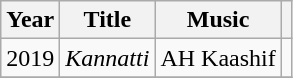<table class="wikitable sortable">
<tr>
<th scope="col">Year</th>
<th scope="col">Title</th>
<th scope="col">Music</th>
<th scope="col" class="unsortable"></th>
</tr>
<tr>
<td>2019</td>
<td><em>Kannatti </em></td>
<td>AH Kaashif</td>
<td></td>
</tr>
<tr>
</tr>
</table>
